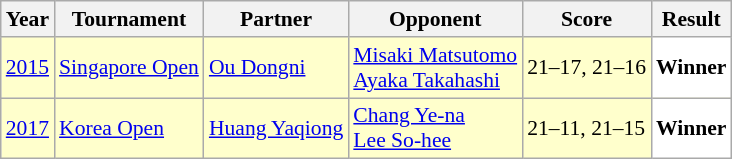<table class="sortable wikitable" style="font-size: 90%;">
<tr>
<th>Year</th>
<th>Tournament</th>
<th>Partner</th>
<th>Opponent</th>
<th>Score</th>
<th>Result</th>
</tr>
<tr style="background:#FFFFCC">
<td align="center"><a href='#'>2015</a></td>
<td align="left"><a href='#'>Singapore Open</a></td>
<td align="left"> <a href='#'>Ou Dongni</a></td>
<td align="left"> <a href='#'>Misaki Matsutomo</a><br> <a href='#'>Ayaka Takahashi</a></td>
<td align="left">21–17, 21–16</td>
<td style="text-align:left; background:white"> <strong>Winner</strong></td>
</tr>
<tr style="background:#FFFFCC">
<td align="center"><a href='#'>2017</a></td>
<td align="left"><a href='#'>Korea Open</a></td>
<td align="left"> <a href='#'>Huang Yaqiong</a></td>
<td align="left"> <a href='#'>Chang Ye-na</a><br> <a href='#'>Lee So-hee</a></td>
<td align="left">21–11, 21–15</td>
<td style="text-align:left; background:white"> <strong>Winner</strong></td>
</tr>
</table>
